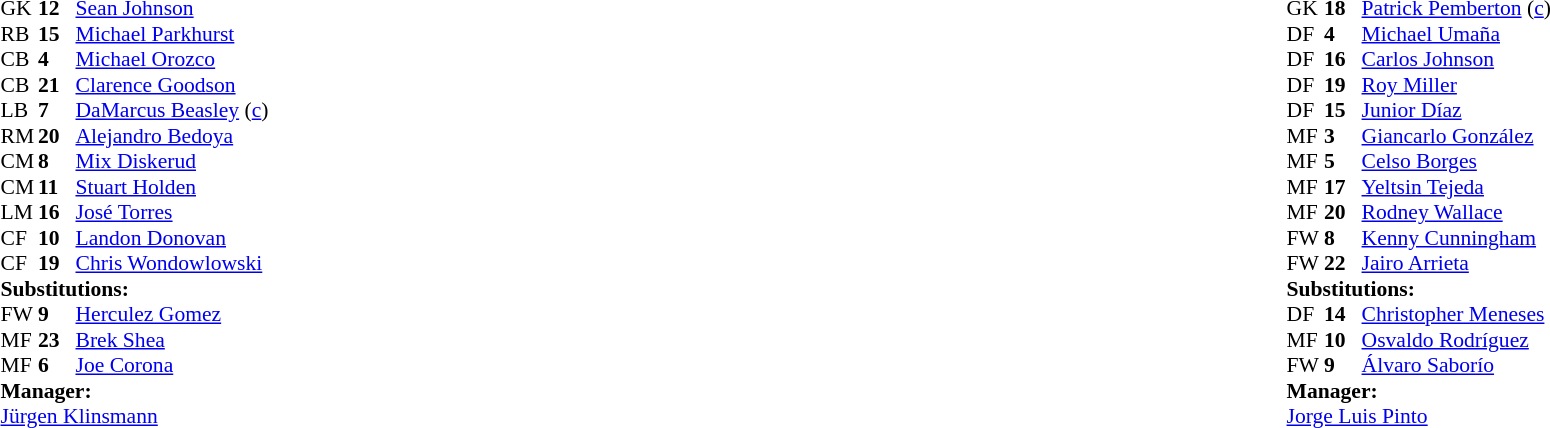<table width="100%">
<tr>
<td valign="top" width="50%"><br><table style="font-size: 90%" cellspacing="0" cellpadding="0">
<tr>
<th width="25"></th>
<th width="25"></th>
</tr>
<tr>
<td>GK</td>
<td><strong>12</strong></td>
<td><a href='#'>Sean Johnson</a></td>
</tr>
<tr>
<td>RB</td>
<td><strong>15</strong></td>
<td><a href='#'>Michael Parkhurst</a></td>
<td></td>
</tr>
<tr>
<td>CB</td>
<td><strong>4</strong></td>
<td><a href='#'>Michael Orozco</a></td>
</tr>
<tr>
<td>CB</td>
<td><strong>21</strong></td>
<td><a href='#'>Clarence Goodson</a></td>
</tr>
<tr>
<td>LB</td>
<td><strong>7</strong></td>
<td><a href='#'>DaMarcus Beasley</a> (<a href='#'>c</a>)</td>
</tr>
<tr>
<td>RM</td>
<td><strong>20</strong></td>
<td><a href='#'>Alejandro Bedoya</a></td>
<td></td>
<td></td>
</tr>
<tr>
<td>CM</td>
<td><strong>8</strong></td>
<td><a href='#'>Mix Diskerud</a></td>
</tr>
<tr>
<td>CM</td>
<td><strong>11</strong></td>
<td><a href='#'>Stuart Holden</a></td>
<td></td>
</tr>
<tr>
<td>LM</td>
<td><strong>16</strong></td>
<td><a href='#'>José Torres</a></td>
<td></td>
<td></td>
</tr>
<tr>
<td>CF</td>
<td><strong>10</strong></td>
<td><a href='#'>Landon Donovan</a></td>
</tr>
<tr>
<td>CF</td>
<td><strong>19</strong></td>
<td><a href='#'>Chris Wondowlowski</a></td>
<td></td>
<td></td>
</tr>
<tr>
<td colspan=3><strong>Substitutions:</strong></td>
</tr>
<tr>
<td>FW</td>
<td><strong>9</strong></td>
<td><a href='#'>Herculez Gomez</a></td>
<td></td>
<td></td>
</tr>
<tr>
<td>MF</td>
<td><strong>23</strong></td>
<td><a href='#'>Brek Shea</a></td>
<td></td>
<td></td>
</tr>
<tr>
<td>MF</td>
<td><strong>6</strong></td>
<td><a href='#'>Joe Corona</a></td>
<td></td>
<td></td>
</tr>
<tr>
<td colspan=3><strong>Manager:</strong></td>
</tr>
<tr>
<td colspan=3> <a href='#'>Jürgen Klinsmann</a></td>
</tr>
</table>
</td>
<td valign="top"></td>
<td valign="top" width="50%"><br><table style="font-size: 90%" cellspacing="0" cellpadding="0" align="center">
<tr>
<th width=25></th>
<th width=25></th>
</tr>
<tr>
<td>GK</td>
<td><strong>18</strong></td>
<td><a href='#'>Patrick Pemberton</a> (<a href='#'>c</a>)</td>
<td></td>
</tr>
<tr>
<td>DF</td>
<td><strong>4</strong></td>
<td><a href='#'>Michael Umaña</a></td>
</tr>
<tr>
<td>DF</td>
<td><strong>16</strong></td>
<td><a href='#'>Carlos Johnson</a></td>
</tr>
<tr>
<td>DF</td>
<td><strong>19</strong></td>
<td><a href='#'>Roy Miller</a></td>
<td></td>
<td></td>
</tr>
<tr>
<td>DF</td>
<td><strong>15</strong></td>
<td><a href='#'>Junior Díaz</a></td>
</tr>
<tr>
<td>MF</td>
<td><strong>3</strong></td>
<td><a href='#'>Giancarlo González</a></td>
</tr>
<tr>
<td>MF</td>
<td><strong>5</strong></td>
<td><a href='#'>Celso Borges</a></td>
</tr>
<tr>
<td>MF</td>
<td><strong>17</strong></td>
<td><a href='#'>Yeltsin Tejeda</a></td>
</tr>
<tr>
<td>MF</td>
<td><strong>20</strong></td>
<td><a href='#'>Rodney Wallace</a></td>
<td></td>
<td></td>
</tr>
<tr>
<td>FW</td>
<td><strong>8</strong></td>
<td><a href='#'>Kenny Cunningham</a></td>
<td></td>
</tr>
<tr>
<td>FW</td>
<td><strong>22</strong></td>
<td><a href='#'>Jairo Arrieta</a></td>
<td></td>
<td></td>
</tr>
<tr>
<td colspan=3><strong>Substitutions:</strong></td>
</tr>
<tr>
<td>DF</td>
<td><strong>14</strong></td>
<td><a href='#'>Christopher Meneses</a></td>
<td></td>
<td></td>
</tr>
<tr>
<td>MF</td>
<td><strong>10</strong></td>
<td><a href='#'>Osvaldo Rodríguez</a></td>
<td></td>
<td></td>
</tr>
<tr>
<td>FW</td>
<td><strong>9</strong></td>
<td><a href='#'>Álvaro Saborío</a></td>
<td></td>
<td></td>
</tr>
<tr>
<td colspan=3><strong>Manager:</strong></td>
</tr>
<tr>
<td colspan=3> <a href='#'>Jorge Luis Pinto</a></td>
</tr>
</table>
</td>
</tr>
</table>
